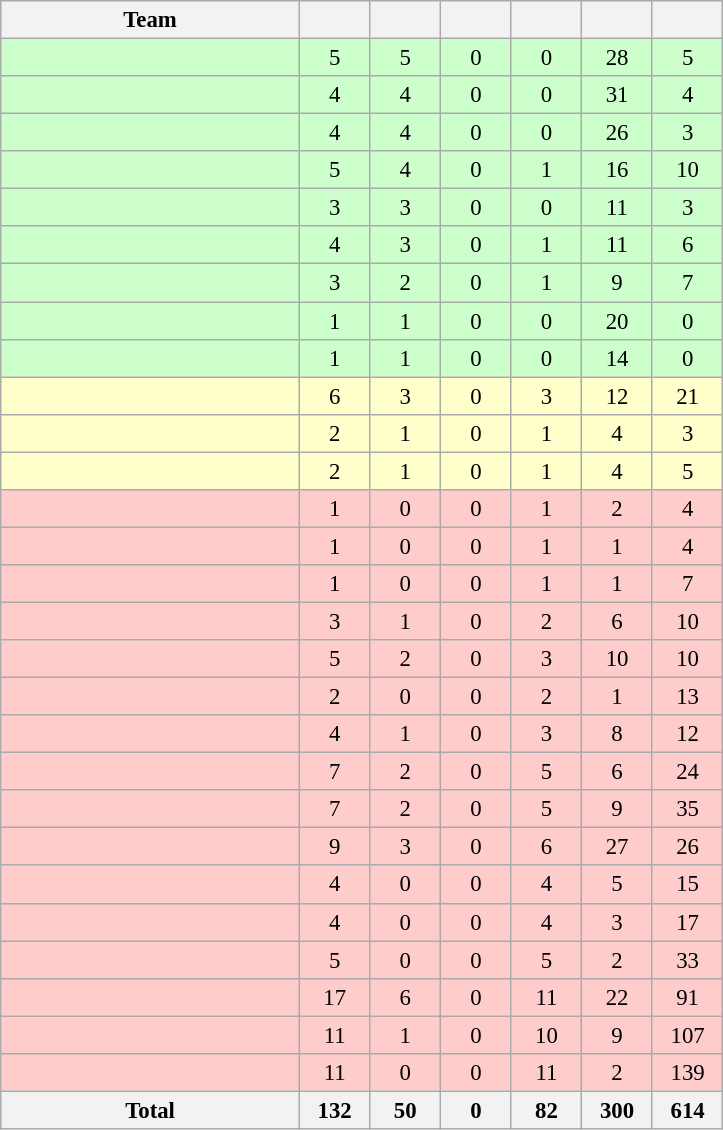<table class="wikitable" style="font-size:95%; text-align:center">
<tr>
<th width=192>Team</th>
<th width=40></th>
<th width=40></th>
<th width=40></th>
<th width=40></th>
<th width=40></th>
<th width=40></th>
</tr>
<tr style="background:#ccffcc;">
<td style="text-align:left;"></td>
<td>5</td>
<td>5</td>
<td>0</td>
<td>0</td>
<td>28</td>
<td>5</td>
</tr>
<tr style="background:#ccffcc;">
<td style="text-align:left;"></td>
<td>4</td>
<td>4</td>
<td>0</td>
<td>0</td>
<td>31</td>
<td>4</td>
</tr>
<tr style="background:#ccffcc;">
<td style="text-align:left;"></td>
<td>4</td>
<td>4</td>
<td>0</td>
<td>0</td>
<td>26</td>
<td>3</td>
</tr>
<tr style="background:#ccffcc;">
<td style="text-align:left;"></td>
<td>5</td>
<td>4</td>
<td>0</td>
<td>1</td>
<td>16</td>
<td>10</td>
</tr>
<tr style="background:#ccffcc;">
<td style="text-align:left;"></td>
<td>3</td>
<td>3</td>
<td>0</td>
<td>0</td>
<td>11</td>
<td>3</td>
</tr>
<tr style="background:#ccffcc;">
<td style="text-align:left;"></td>
<td>4</td>
<td>3</td>
<td>0</td>
<td>1</td>
<td>11</td>
<td>6</td>
</tr>
<tr style="background:#ccffcc;">
<td style="text-align:left;"></td>
<td>3</td>
<td>2</td>
<td>0</td>
<td>1</td>
<td>9</td>
<td>7</td>
</tr>
<tr style="background:#ccffcc;">
<td style="text-align:left;"></td>
<td>1</td>
<td>1</td>
<td>0</td>
<td>0</td>
<td>20</td>
<td>0</td>
</tr>
<tr style="background:#ccffcc;">
<td style="text-align:left;"></td>
<td>1</td>
<td>1</td>
<td>0</td>
<td>0</td>
<td>14</td>
<td>0</td>
</tr>
<tr style="background:#ffffcc;">
<td style="text-align:left;"></td>
<td>6</td>
<td>3</td>
<td>0</td>
<td>3</td>
<td>12</td>
<td>21</td>
</tr>
<tr style="background:#ffffcc;">
<td style="text-align:left;"></td>
<td>2</td>
<td>1</td>
<td>0</td>
<td>1</td>
<td>4</td>
<td>3</td>
</tr>
<tr style="background:#ffffcc;">
<td style="text-align:left;"></td>
<td>2</td>
<td>1</td>
<td>0</td>
<td>1</td>
<td>4</td>
<td>5</td>
</tr>
<tr style="background:#ffcccc;">
<td style="text-align:left;"></td>
<td>1</td>
<td>0</td>
<td>0</td>
<td>1</td>
<td>2</td>
<td>4</td>
</tr>
<tr style="background:#ffcccc;">
<td style="text-align:left;"></td>
<td>1</td>
<td>0</td>
<td>0</td>
<td>1</td>
<td>1</td>
<td>4</td>
</tr>
<tr style="background:#ffcccc;">
<td style="text-align:left;"></td>
<td>1</td>
<td>0</td>
<td>0</td>
<td>1</td>
<td>1</td>
<td>7</td>
</tr>
<tr style="background:#ffcccc;">
<td style="text-align:left;"></td>
<td>3</td>
<td>1</td>
<td>0</td>
<td>2</td>
<td>6</td>
<td>10</td>
</tr>
<tr style="background:#ffcccc;">
<td style="text-align:left;"></td>
<td>5</td>
<td>2</td>
<td>0</td>
<td>3</td>
<td>10</td>
<td>10</td>
</tr>
<tr style="background:#ffcccc;">
<td style="text-align:left;"></td>
<td>2</td>
<td>0</td>
<td>0</td>
<td>2</td>
<td>1</td>
<td>13</td>
</tr>
<tr style="background:#ffcccc;">
<td style="text-align:left;"></td>
<td>4</td>
<td>1</td>
<td>0</td>
<td>3</td>
<td>8</td>
<td>12</td>
</tr>
<tr style="background:#ffcccc;">
<td style="text-align:left;"></td>
<td>7</td>
<td>2</td>
<td>0</td>
<td>5</td>
<td>6</td>
<td>24</td>
</tr>
<tr style="background:#ffcccc;">
<td style="text-align:left;"></td>
<td>7</td>
<td>2</td>
<td>0</td>
<td>5</td>
<td>9</td>
<td>35</td>
</tr>
<tr style="background:#ffcccc;">
<td style="text-align:left;"></td>
<td>9</td>
<td>3</td>
<td>0</td>
<td>6</td>
<td>27</td>
<td>26</td>
</tr>
<tr style="background:#ffcccc;">
<td style="text-align:left;"></td>
<td>4</td>
<td>0</td>
<td>0</td>
<td>4</td>
<td>5</td>
<td>15</td>
</tr>
<tr style="background:#ffcccc;">
<td style="text-align:left;"></td>
<td>4</td>
<td>0</td>
<td>0</td>
<td>4</td>
<td>3</td>
<td>17</td>
</tr>
<tr style="background:#ffcccc;">
<td style="text-align:left;"></td>
<td>5</td>
<td>0</td>
<td>0</td>
<td>5</td>
<td>2</td>
<td>33</td>
</tr>
<tr style="background:#ffcccc;">
<td style="text-align:left;"></td>
<td>17</td>
<td>6</td>
<td>0</td>
<td>11</td>
<td>22</td>
<td>91</td>
</tr>
<tr style="background:#ffcccc;">
<td style="text-align:left;"></td>
<td>11</td>
<td>1</td>
<td>0</td>
<td>10</td>
<td>9</td>
<td>107</td>
</tr>
<tr style="background:#ffcccc;">
<td style="text-align:left;"></td>
<td>11</td>
<td>0</td>
<td>0</td>
<td>11</td>
<td>2</td>
<td>139</td>
</tr>
<tr>
<th>Total</th>
<th>132</th>
<th>50</th>
<th>0</th>
<th>82</th>
<th>300</th>
<th>614</th>
</tr>
</table>
